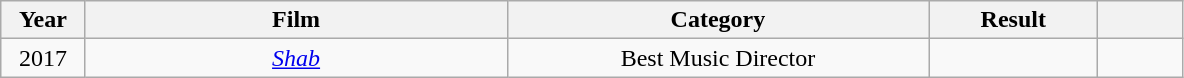<table class="wikitable sortable">
<tr>
<th style="width:5%;">Year</th>
<th style="width:25%;">Film</th>
<th style="width:25%;">Category</th>
<th style="width:10%;">Result</th>
<th style="width:5%;"></th>
</tr>
<tr>
<td style="text-align:center;">2017</td>
<td style="text-align:center;"><em><a href='#'>Shab</a></em></td>
<td style="text-align:center;">Best Music Director</td>
<td></td>
<td></td>
</tr>
</table>
